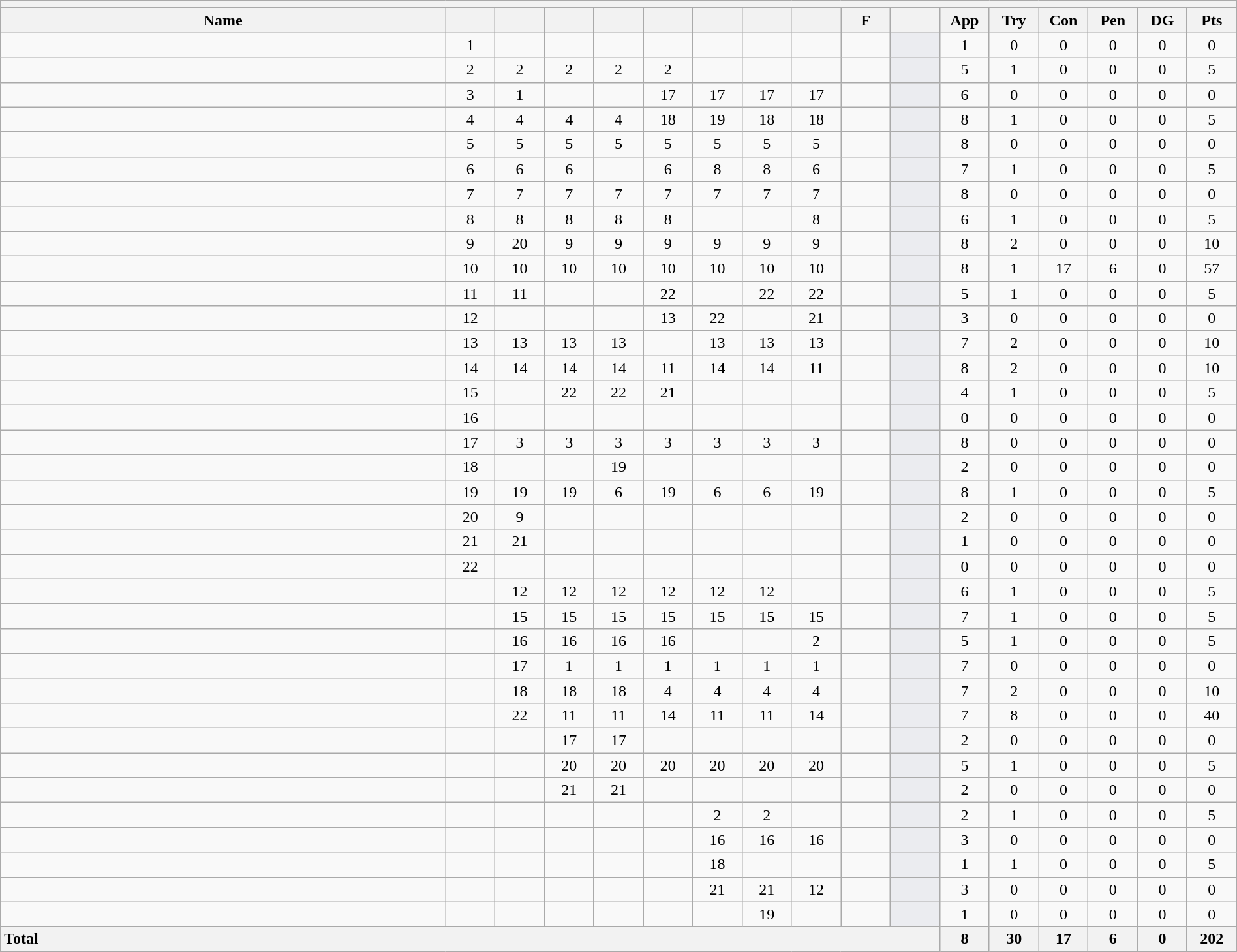<table class="wikitable collapsible collapsed" style="text-align:center; font-size:100%; width:100%">
<tr>
<th colspan="100%"></th>
</tr>
<tr>
<th style="width:36%;">Name</th>
<th style="width:4%;"></th>
<th style="width:4%;"></th>
<th style="width:4%;"></th>
<th style="width:4%;"></th>
<th style="width:4%;"></th>
<th style="width:4%;"></th>
<th style="width:4%;"></th>
<th style="width:4%;"></th>
<th style="width:4%;">F</th>
<th style="width:4%;"></th>
<th style="width:4%;">App</th>
<th style="width:4%;">Try</th>
<th style="width:4%;">Con</th>
<th style="width:4%;">Pen</th>
<th style="width:4%;">DG</th>
<th style="width:4%;">Pts</th>
</tr>
<tr>
<td style="text-align:left;"></td>
<td>1</td>
<td></td>
<td></td>
<td></td>
<td></td>
<td></td>
<td></td>
<td></td>
<td></td>
<td style="background:#EBECF0;"></td>
<td>1</td>
<td>0</td>
<td>0</td>
<td>0</td>
<td>0</td>
<td>0</td>
</tr>
<tr>
<td style="text-align:left;"></td>
<td>2</td>
<td>2</td>
<td>2</td>
<td>2</td>
<td>2</td>
<td></td>
<td></td>
<td></td>
<td></td>
<td style="background:#EBECF0;"></td>
<td>5</td>
<td>1</td>
<td>0</td>
<td>0</td>
<td>0</td>
<td>5</td>
</tr>
<tr>
<td style="text-align:left;"></td>
<td>3</td>
<td>1</td>
<td></td>
<td></td>
<td>17 </td>
<td>17 </td>
<td>17 </td>
<td>17 </td>
<td></td>
<td style="background:#EBECF0;"></td>
<td>6</td>
<td>0</td>
<td>0</td>
<td>0</td>
<td>0</td>
<td>0</td>
</tr>
<tr>
<td style="text-align:left;"></td>
<td>4</td>
<td>4</td>
<td>4</td>
<td>4</td>
<td>18 </td>
<td>19 </td>
<td>18 </td>
<td>18 </td>
<td></td>
<td style="background:#EBECF0;"></td>
<td>8</td>
<td>1</td>
<td>0</td>
<td>0</td>
<td>0</td>
<td>5</td>
</tr>
<tr>
<td style="text-align:left;"></td>
<td>5</td>
<td>5</td>
<td>5</td>
<td>5</td>
<td>5</td>
<td>5</td>
<td>5</td>
<td>5</td>
<td></td>
<td style="background:#EBECF0;"></td>
<td>8</td>
<td>0</td>
<td>0</td>
<td>0</td>
<td>0</td>
<td>0</td>
</tr>
<tr>
<td style="text-align:left;"></td>
<td>6</td>
<td>6</td>
<td>6</td>
<td></td>
<td>6</td>
<td>8</td>
<td>8</td>
<td>6</td>
<td></td>
<td style="background:#EBECF0;"></td>
<td>7</td>
<td>1</td>
<td>0</td>
<td>0</td>
<td>0</td>
<td>5</td>
</tr>
<tr>
<td style="text-align:left;"></td>
<td>7</td>
<td>7</td>
<td>7</td>
<td>7</td>
<td>7</td>
<td>7</td>
<td>7</td>
<td>7</td>
<td></td>
<td style="background:#EBECF0;"></td>
<td>8</td>
<td>0</td>
<td>0</td>
<td>0</td>
<td>0</td>
<td>0</td>
</tr>
<tr>
<td style="text-align:left;"></td>
<td>8</td>
<td>8</td>
<td>8</td>
<td>8</td>
<td>8</td>
<td></td>
<td></td>
<td>8</td>
<td></td>
<td style="background:#EBECF0;"></td>
<td>6</td>
<td>1</td>
<td>0</td>
<td>0</td>
<td>0</td>
<td>5</td>
</tr>
<tr>
<td style="text-align:left;"></td>
<td>9</td>
<td>20 </td>
<td>9</td>
<td>9</td>
<td>9</td>
<td>9</td>
<td>9</td>
<td>9</td>
<td></td>
<td style="background:#EBECF0;"></td>
<td>8</td>
<td>2</td>
<td>0</td>
<td>0</td>
<td>0</td>
<td>10</td>
</tr>
<tr>
<td style="text-align:left;"></td>
<td>10</td>
<td>10</td>
<td>10</td>
<td>10</td>
<td>10</td>
<td>10</td>
<td>10</td>
<td>10</td>
<td></td>
<td style="background:#EBECF0;"></td>
<td>8</td>
<td>1</td>
<td>17</td>
<td>6</td>
<td>0</td>
<td>57</td>
</tr>
<tr>
<td style="text-align:left;"></td>
<td>11</td>
<td>11</td>
<td></td>
<td></td>
<td>22 </td>
<td></td>
<td>22 </td>
<td>22 </td>
<td></td>
<td style="background:#EBECF0;"></td>
<td>5</td>
<td>1</td>
<td>0</td>
<td>0</td>
<td>0</td>
<td>5</td>
</tr>
<tr>
<td style="text-align:left;"></td>
<td>12</td>
<td></td>
<td></td>
<td></td>
<td>13</td>
<td>22</td>
<td></td>
<td>21 </td>
<td></td>
<td style="background:#EBECF0;"></td>
<td>3</td>
<td>0</td>
<td>0</td>
<td>0</td>
<td>0</td>
<td>0</td>
</tr>
<tr>
<td style="text-align:left;"></td>
<td>13</td>
<td>13</td>
<td>13</td>
<td>13</td>
<td></td>
<td>13</td>
<td>13</td>
<td>13</td>
<td></td>
<td style="background:#EBECF0;"></td>
<td>7</td>
<td>2</td>
<td>0</td>
<td>0</td>
<td>0</td>
<td>10</td>
</tr>
<tr>
<td style="text-align:left;"></td>
<td>14</td>
<td>14</td>
<td>14</td>
<td>14</td>
<td>11</td>
<td>14</td>
<td>14</td>
<td>11</td>
<td></td>
<td style="background:#EBECF0;"></td>
<td>8</td>
<td>2</td>
<td>0</td>
<td>0</td>
<td>0</td>
<td>10</td>
</tr>
<tr>
<td style="text-align:left;"></td>
<td>15</td>
<td></td>
<td>22 </td>
<td>22 </td>
<td>21 </td>
<td></td>
<td></td>
<td></td>
<td></td>
<td style="background:#EBECF0;"></td>
<td>4</td>
<td>1</td>
<td>0</td>
<td>0</td>
<td>0</td>
<td>5</td>
</tr>
<tr>
<td style="text-align:left;"></td>
<td>16</td>
<td></td>
<td></td>
<td></td>
<td></td>
<td></td>
<td></td>
<td></td>
<td></td>
<td style="background:#EBECF0;"></td>
<td>0</td>
<td>0</td>
<td>0</td>
<td>0</td>
<td>0</td>
<td>0</td>
</tr>
<tr>
<td style="text-align:left;"></td>
<td>17 </td>
<td>3</td>
<td>3</td>
<td>3</td>
<td>3</td>
<td>3</td>
<td>3</td>
<td>3</td>
<td></td>
<td style="background:#EBECF0;"></td>
<td>8</td>
<td>0</td>
<td>0</td>
<td>0</td>
<td>0</td>
<td>0</td>
</tr>
<tr>
<td style="text-align:left;"></td>
<td>18 </td>
<td></td>
<td></td>
<td>19 </td>
<td></td>
<td></td>
<td></td>
<td></td>
<td></td>
<td style="background:#EBECF0;"></td>
<td>2</td>
<td>0</td>
<td>0</td>
<td>0</td>
<td>0</td>
<td>0</td>
</tr>
<tr>
<td style="text-align:left;"></td>
<td>19 </td>
<td>19 </td>
<td>19 </td>
<td>6</td>
<td>19 </td>
<td>6</td>
<td>6</td>
<td>19 </td>
<td></td>
<td style="background:#EBECF0;"></td>
<td>8</td>
<td>1</td>
<td>0</td>
<td>0</td>
<td>0</td>
<td>5</td>
</tr>
<tr>
<td style="text-align:left;"></td>
<td>20 </td>
<td>9</td>
<td></td>
<td></td>
<td></td>
<td></td>
<td></td>
<td></td>
<td></td>
<td style="background:#EBECF0;"></td>
<td>2</td>
<td>0</td>
<td>0</td>
<td>0</td>
<td>0</td>
<td>0</td>
</tr>
<tr>
<td style="text-align:left;"></td>
<td>21</td>
<td>21 </td>
<td></td>
<td></td>
<td></td>
<td></td>
<td></td>
<td></td>
<td></td>
<td style="background:#EBECF0;"></td>
<td>1</td>
<td>0</td>
<td>0</td>
<td>0</td>
<td>0</td>
<td>0</td>
</tr>
<tr>
<td style="text-align:left;"></td>
<td>22</td>
<td></td>
<td></td>
<td></td>
<td></td>
<td></td>
<td></td>
<td></td>
<td></td>
<td style="background:#EBECF0;"></td>
<td>0</td>
<td>0</td>
<td>0</td>
<td>0</td>
<td>0</td>
<td>0</td>
</tr>
<tr>
<td style="text-align:left;"></td>
<td></td>
<td>12</td>
<td>12</td>
<td>12</td>
<td>12</td>
<td>12</td>
<td>12</td>
<td></td>
<td></td>
<td style="background:#EBECF0;"></td>
<td>6</td>
<td>1</td>
<td>0</td>
<td>0</td>
<td>0</td>
<td>5</td>
</tr>
<tr>
<td style="text-align:left;"></td>
<td></td>
<td>15</td>
<td>15</td>
<td>15</td>
<td>15</td>
<td>15</td>
<td>15</td>
<td>15</td>
<td></td>
<td style="background:#EBECF0;"></td>
<td>7</td>
<td>1</td>
<td>0</td>
<td>0</td>
<td>0</td>
<td>5</td>
</tr>
<tr>
<td style="text-align:left;"></td>
<td></td>
<td>16 </td>
<td>16 </td>
<td>16 </td>
<td>16 </td>
<td></td>
<td></td>
<td>2</td>
<td></td>
<td style="background:#EBECF0;"></td>
<td>5</td>
<td>1</td>
<td>0</td>
<td>0</td>
<td>0</td>
<td>5</td>
</tr>
<tr>
<td style="text-align:left;"></td>
<td></td>
<td>17 </td>
<td>1</td>
<td>1</td>
<td>1</td>
<td>1</td>
<td>1</td>
<td>1</td>
<td></td>
<td style="background:#EBECF0;"></td>
<td>7</td>
<td>0</td>
<td>0</td>
<td>0</td>
<td>0</td>
<td>0</td>
</tr>
<tr>
<td style="text-align:left;"></td>
<td></td>
<td>18 </td>
<td>18 </td>
<td>18 </td>
<td>4</td>
<td>4</td>
<td>4</td>
<td>4</td>
<td></td>
<td style="background:#EBECF0;"></td>
<td>7</td>
<td>2</td>
<td>0</td>
<td>0</td>
<td>0</td>
<td>10</td>
</tr>
<tr>
<td style="text-align:left;"></td>
<td></td>
<td>22 </td>
<td>11</td>
<td>11</td>
<td>14</td>
<td>11</td>
<td>11</td>
<td>14</td>
<td></td>
<td style="background:#EBECF0;"></td>
<td>7</td>
<td>8</td>
<td>0</td>
<td>0</td>
<td>0</td>
<td>40</td>
</tr>
<tr>
<td style="text-align:left;"></td>
<td></td>
<td></td>
<td>17 </td>
<td>17 </td>
<td></td>
<td></td>
<td></td>
<td></td>
<td></td>
<td style="background:#EBECF0;"></td>
<td>2</td>
<td>0</td>
<td>0</td>
<td>0</td>
<td>0</td>
<td>0</td>
</tr>
<tr>
<td style="text-align:left;"></td>
<td></td>
<td></td>
<td>20 </td>
<td>20 </td>
<td>20 </td>
<td>20 </td>
<td>20</td>
<td>20 </td>
<td></td>
<td style="background:#EBECF0;"></td>
<td>5</td>
<td>1</td>
<td>0</td>
<td>0</td>
<td>0</td>
<td>5</td>
</tr>
<tr>
<td style="text-align:left;"></td>
<td></td>
<td></td>
<td>21 </td>
<td>21 </td>
<td></td>
<td></td>
<td></td>
<td></td>
<td></td>
<td style="background:#EBECF0;"></td>
<td>2</td>
<td>0</td>
<td>0</td>
<td>0</td>
<td>0</td>
<td>0</td>
</tr>
<tr>
<td style="text-align:left;"></td>
<td></td>
<td></td>
<td></td>
<td></td>
<td></td>
<td>2</td>
<td>2</td>
<td></td>
<td></td>
<td style="background:#EBECF0;"></td>
<td>2</td>
<td>1</td>
<td>0</td>
<td>0</td>
<td>0</td>
<td>5</td>
</tr>
<tr>
<td style="text-align:left;"></td>
<td></td>
<td></td>
<td></td>
<td></td>
<td></td>
<td>16 </td>
<td>16 </td>
<td>16 </td>
<td></td>
<td style="background:#EBECF0;"></td>
<td>3</td>
<td>0</td>
<td>0</td>
<td>0</td>
<td>0</td>
<td>0</td>
</tr>
<tr>
<td style="text-align:left;"></td>
<td></td>
<td></td>
<td></td>
<td></td>
<td></td>
<td>18 </td>
<td></td>
<td></td>
<td></td>
<td style="background:#EBECF0;"></td>
<td>1</td>
<td>1</td>
<td>0</td>
<td>0</td>
<td>0</td>
<td>5</td>
</tr>
<tr>
<td style="text-align:left;"></td>
<td></td>
<td></td>
<td></td>
<td></td>
<td></td>
<td>21 </td>
<td>21 </td>
<td>12</td>
<td></td>
<td style="background:#EBECF0;"></td>
<td>3</td>
<td>0</td>
<td>0</td>
<td>0</td>
<td>0</td>
<td>0</td>
</tr>
<tr>
<td style="text-align:left;"></td>
<td></td>
<td></td>
<td></td>
<td></td>
<td></td>
<td></td>
<td>19 </td>
<td></td>
<td></td>
<td style="background:#EBECF0;"></td>
<td>1</td>
<td>0</td>
<td>0</td>
<td>0</td>
<td>0</td>
<td>0</td>
</tr>
<tr>
<th colspan="11" style="text-align:left;">Total</th>
<th>8</th>
<th>30</th>
<th>17</th>
<th>6</th>
<th>0</th>
<th>202</th>
</tr>
</table>
